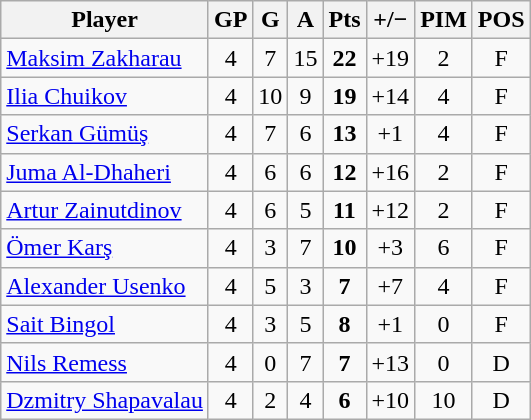<table class="wikitable sortable" style="text-align:center;">
<tr>
<th>Player</th>
<th>GP</th>
<th>G</th>
<th>A</th>
<th>Pts</th>
<th>+/−</th>
<th>PIM</th>
<th>POS</th>
</tr>
<tr>
<td style="text-align:left;"> <a href='#'>Maksim Zakharau</a></td>
<td>4</td>
<td>7</td>
<td>15</td>
<td><strong>22</strong></td>
<td>+19</td>
<td>2</td>
<td>F</td>
</tr>
<tr>
<td style="text-align:left;"> <a href='#'>Ilia Chuikov</a></td>
<td>4</td>
<td>10</td>
<td>9</td>
<td><strong>19</strong></td>
<td>+14</td>
<td>4</td>
<td>F</td>
</tr>
<tr>
<td style="text-align:left;"> <a href='#'>Serkan Gümüş</a></td>
<td>4</td>
<td>7</td>
<td>6</td>
<td><strong>13</strong></td>
<td>+1</td>
<td>4</td>
<td>F</td>
</tr>
<tr>
<td style="text-align:left;"> <a href='#'>Juma Al-Dhaheri</a></td>
<td>4</td>
<td>6</td>
<td>6</td>
<td><strong>12</strong></td>
<td>+16</td>
<td>2</td>
<td>F</td>
</tr>
<tr>
<td style="text-align:left;"> <a href='#'>Artur Zainutdinov</a></td>
<td>4</td>
<td>6</td>
<td>5</td>
<td><strong>11</strong></td>
<td>+12</td>
<td>2</td>
<td>F</td>
</tr>
<tr>
<td style="text-align:left;"> <a href='#'>Ömer Karş</a></td>
<td>4</td>
<td>3</td>
<td>7</td>
<td><strong>10</strong></td>
<td>+3</td>
<td>6</td>
<td>F</td>
</tr>
<tr>
<td style="text-align:left;"> <a href='#'>Alexander Usenko</a></td>
<td>4</td>
<td>5</td>
<td>3</td>
<td><strong>7</strong></td>
<td>+7</td>
<td>4</td>
<td>F</td>
</tr>
<tr>
<td style="text-align:left;"> <a href='#'>Sait Bingol</a></td>
<td>4</td>
<td>3</td>
<td>5</td>
<td><strong>8</strong></td>
<td>+1</td>
<td>0</td>
<td>F</td>
</tr>
<tr>
<td style="text-align:left;"> <a href='#'>Nils Remess</a></td>
<td>4</td>
<td>0</td>
<td>7</td>
<td><strong>7</strong></td>
<td>+13</td>
<td>0</td>
<td>D</td>
</tr>
<tr>
<td style="text-align:left;"> <a href='#'>Dzmitry Shapavalau</a></td>
<td>4</td>
<td>2</td>
<td>4</td>
<td><strong>6</strong></td>
<td>+10</td>
<td>10</td>
<td>D</td>
</tr>
</table>
